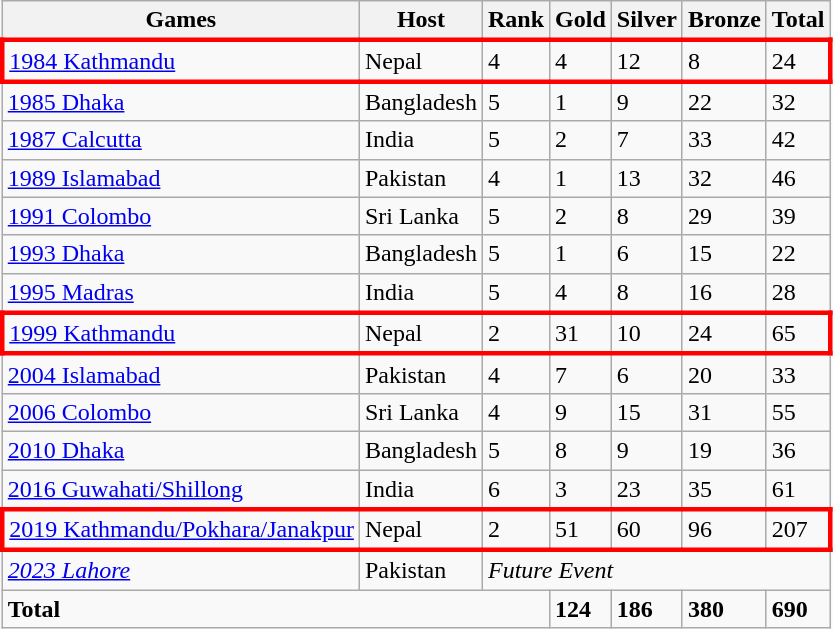<table class="wikitable">
<tr>
<th>Games</th>
<th>Host</th>
<th>Rank</th>
<th> Gold</th>
<th> Silver</th>
<th> Bronze</th>
<th>Total</th>
</tr>
<tr style="border: 3px solid red">
<td><a href='#'>1984 Kathmandu</a></td>
<td> Nepal</td>
<td>4</td>
<td>4</td>
<td>12</td>
<td>8</td>
<td>24</td>
</tr>
<tr>
<td><a href='#'>1985 Dhaka</a></td>
<td> Bangladesh</td>
<td>5</td>
<td>1</td>
<td>9</td>
<td>22</td>
<td>32</td>
</tr>
<tr>
<td><a href='#'>1987 Calcutta</a></td>
<td> India</td>
<td>5</td>
<td>2</td>
<td>7</td>
<td>33</td>
<td>42</td>
</tr>
<tr>
<td><a href='#'>1989 Islamabad</a></td>
<td> Pakistan</td>
<td>4</td>
<td>1</td>
<td>13</td>
<td>32</td>
<td>46</td>
</tr>
<tr>
<td><a href='#'>1991 Colombo</a></td>
<td> Sri Lanka</td>
<td>5</td>
<td>2</td>
<td>8</td>
<td>29</td>
<td>39</td>
</tr>
<tr>
<td><a href='#'>1993 Dhaka</a></td>
<td> Bangladesh</td>
<td>5</td>
<td>1</td>
<td>6</td>
<td>15</td>
<td>22</td>
</tr>
<tr>
<td><a href='#'>1995 Madras</a></td>
<td> India</td>
<td>5</td>
<td>4</td>
<td>8</td>
<td>16</td>
<td>28</td>
</tr>
<tr style="border: 3px solid red">
<td><a href='#'>1999 Kathmandu</a></td>
<td> Nepal</td>
<td>2</td>
<td>31</td>
<td>10</td>
<td>24</td>
<td>65</td>
</tr>
<tr>
<td><a href='#'>2004 Islamabad</a></td>
<td> Pakistan</td>
<td>4</td>
<td>7</td>
<td>6</td>
<td>20</td>
<td>33</td>
</tr>
<tr>
<td><a href='#'>2006 Colombo</a></td>
<td> Sri Lanka</td>
<td>4</td>
<td>9</td>
<td>15</td>
<td>31</td>
<td>55</td>
</tr>
<tr>
<td><a href='#'>2010 Dhaka</a></td>
<td> Bangladesh</td>
<td>5</td>
<td>8</td>
<td>9</td>
<td>19</td>
<td>36</td>
</tr>
<tr>
<td><a href='#'>2016 Guwahati/Shillong</a></td>
<td> India</td>
<td>6</td>
<td>3</td>
<td>23</td>
<td>35</td>
<td>61</td>
</tr>
<tr style="border: 3px solid red">
<td><a href='#'>2019 Kathmandu/Pokhara/Janakpur</a></td>
<td> Nepal</td>
<td>2</td>
<td>51</td>
<td>60</td>
<td>96</td>
<td>207</td>
</tr>
<tr>
<td><em><a href='#'>2023 Lahore</a></em></td>
<td> Pakistan</td>
<td colspan="5"><em>Future Event</em></td>
</tr>
<tr>
<td colspan="3"><strong>Total</strong></td>
<td><strong>124</strong></td>
<td><strong>186</strong></td>
<td><strong>380</strong></td>
<td><strong>690</strong></td>
</tr>
</table>
